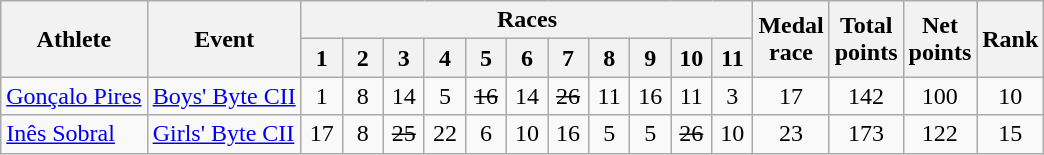<table class="wikitable" style="text-align:center">
<tr>
<th rowspan=2>Athlete</th>
<th rowspan=2>Event</th>
<th colspan=11>Races</th>
<th rowspan=2>Medal<br>race</th>
<th rowspan=2>Total<br>points</th>
<th rowspan=2>Net<br>points</th>
<th rowspan=2>Rank</th>
</tr>
<tr>
<th width=20>1</th>
<th width=20>2</th>
<th width=20>3</th>
<th width=20>4</th>
<th width=20>5</th>
<th width=20>6</th>
<th width=20>7</th>
<th width=20>8</th>
<th width=20>9</th>
<th width=20>10</th>
<th width=20>11</th>
</tr>
<tr>
<td align=left><a href='#'>Gonçalo Pires</a></td>
<td align=left><a href='#'>Boys' Byte CII</a></td>
<td>1</td>
<td>8</td>
<td>14</td>
<td>5</td>
<td><s>16</s></td>
<td>14</td>
<td><s>26</s></td>
<td>11</td>
<td>16</td>
<td>11</td>
<td>3</td>
<td>17</td>
<td>142</td>
<td>100</td>
<td>10</td>
</tr>
<tr>
<td align=left><a href='#'>Inês Sobral</a></td>
<td align=left><a href='#'>Girls' Byte CII</a></td>
<td>17</td>
<td>8</td>
<td><s>25</s></td>
<td>22</td>
<td>6</td>
<td>10</td>
<td>16</td>
<td>5</td>
<td>5</td>
<td><s>26</s></td>
<td>10</td>
<td>23</td>
<td>173</td>
<td>122</td>
<td>15</td>
</tr>
</table>
